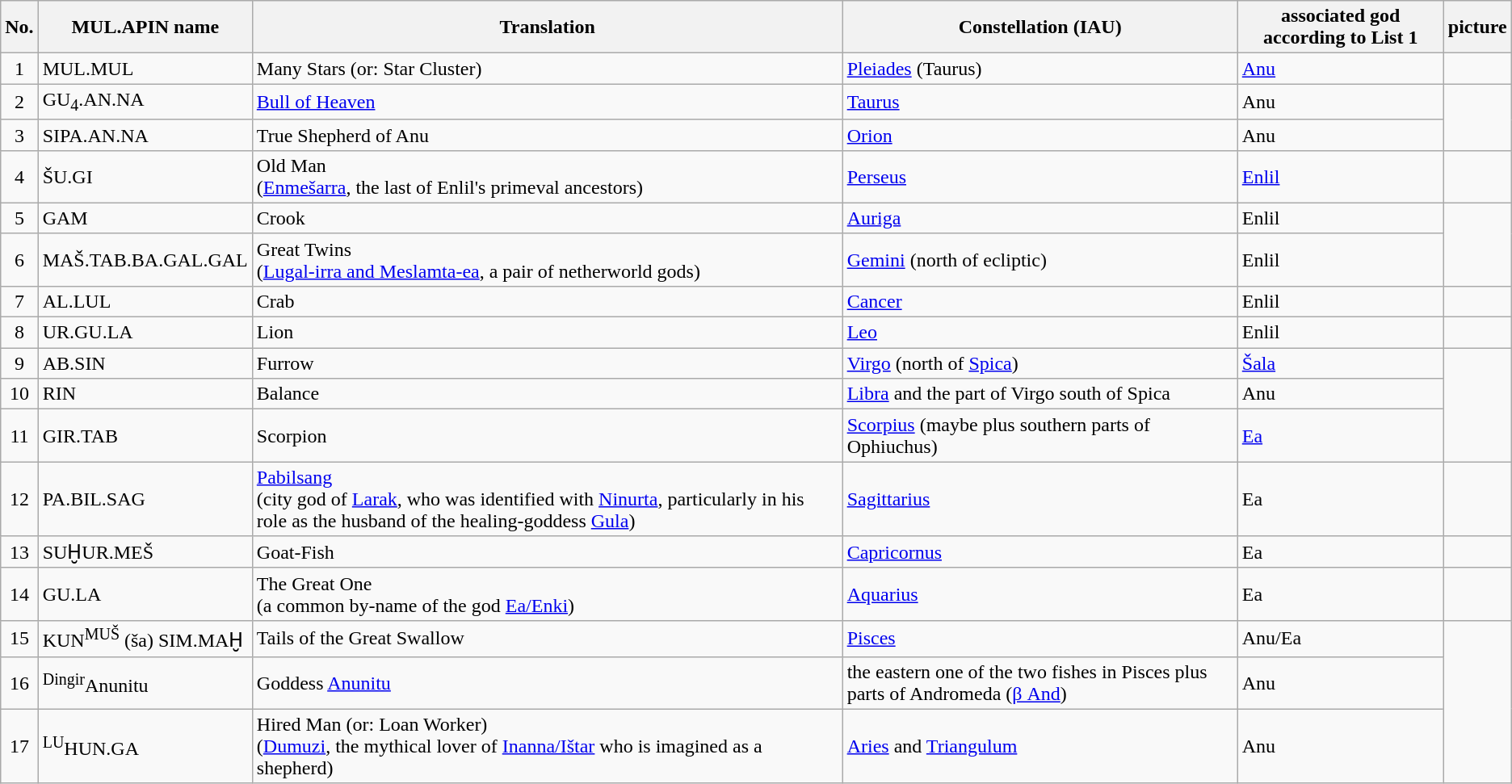<table class="wikitable">
<tr>
<th>No.</th>
<th>MUL.APIN name</th>
<th>Translation</th>
<th>Constellation (IAU)</th>
<th>associated god according to List 1</th>
<th>picture</th>
</tr>
<tr>
<td style="text-align:center">1</td>
<td>MUL.MUL</td>
<td>Many Stars (or: Star Cluster)</td>
<td><a href='#'>Pleiades</a> (Taurus)</td>
<td><a href='#'>Anu</a></td>
<td></td>
</tr>
<tr>
<td style="text-align:center">2</td>
<td>GU<sub>4</sub>.AN.NA</td>
<td><a href='#'>Bull of Heaven</a></td>
<td><a href='#'>Taurus</a></td>
<td>Anu</td>
<td rowspan="2"></td>
</tr>
<tr>
<td style="text-align:center">3</td>
<td>SIPA.AN.NA</td>
<td>True Shepherd of Anu</td>
<td><a href='#'>Orion</a></td>
<td>Anu</td>
</tr>
<tr>
<td style="text-align:center">4</td>
<td>ŠU.GI</td>
<td>Old Man<br>(<a href='#'>Enmešarra</a>, the last of Enlil's primeval ancestors)</td>
<td><a href='#'>Perseus</a></td>
<td><a href='#'>Enlil</a></td>
<td></td>
</tr>
<tr>
<td style="text-align:center">5</td>
<td>GAM</td>
<td>Crook</td>
<td><a href='#'>Auriga</a></td>
<td>Enlil</td>
<td rowspan="2"></td>
</tr>
<tr>
<td style="text-align:center">6</td>
<td>MAŠ.TAB.BA.GAL.GAL</td>
<td>Great Twins<br>(<a href='#'>Lugal-irra and Meslamta-ea</a>, a pair of netherworld gods)</td>
<td><a href='#'>Gemini</a> (north of ecliptic)</td>
<td>Enlil</td>
</tr>
<tr>
<td style="text-align:center">7</td>
<td>AL.LUL</td>
<td>Crab</td>
<td><a href='#'>Cancer</a></td>
<td>Enlil</td>
<td></td>
</tr>
<tr>
<td style="text-align:center">8</td>
<td>UR.GU.LA</td>
<td>Lion</td>
<td><a href='#'>Leo</a></td>
<td>Enlil</td>
<td></td>
</tr>
<tr>
<td style="text-align:center">9</td>
<td>AB.SIN</td>
<td>Furrow</td>
<td><a href='#'>Virgo</a> (north of <a href='#'>Spica</a>)</td>
<td><a href='#'>Šala</a></td>
<td rowspan="3"></td>
</tr>
<tr>
<td style="text-align:center">10</td>
<td>RIN</td>
<td>Balance</td>
<td><a href='#'>Libra</a> and the part of Virgo south of Spica</td>
<td>Anu</td>
</tr>
<tr>
<td style="text-align:center">11</td>
<td>GIR.TAB</td>
<td>Scorpion</td>
<td><a href='#'>Scorpius</a> (maybe plus southern parts of Ophiuchus)</td>
<td><a href='#'>Ea</a></td>
</tr>
<tr>
<td style="text-align:center">12</td>
<td>PA.BIL.SAG</td>
<td><a href='#'>Pabilsang</a><br>(city god of <a href='#'>Larak</a>, who was identified with <a href='#'>Ninurta</a>, particularly in his role as the husband of the healing-goddess <a href='#'>Gula</a>)</td>
<td><a href='#'>Sagittarius</a></td>
<td>Ea</td>
<td></td>
</tr>
<tr>
<td style="text-align:center">13</td>
<td>SUḪUR.MEŠ</td>
<td>Goat-Fish</td>
<td><a href='#'>Capricornus</a></td>
<td>Ea</td>
<td></td>
</tr>
<tr>
<td style="text-align:center">14</td>
<td>GU.LA</td>
<td>The Great One<br>(a common by-name of the god <a href='#'>Ea/Enki</a>)</td>
<td><a href='#'>Aquarius</a></td>
<td>Ea</td>
<td></td>
</tr>
<tr>
<td style="text-align:center">15</td>
<td>KUN<sup>MUŠ</sup> (ša) SIM.MAḪ</td>
<td>Tails of the Great Swallow</td>
<td><a href='#'>Pisces</a></td>
<td>Anu/Ea</td>
<td rowspan="3"></td>
</tr>
<tr>
<td style="text-align:center">16</td>
<td><sup>Dingir</sup>Anunitu</td>
<td>Goddess <a href='#'>Anunitu</a></td>
<td>the eastern one of the two fishes in Pisces plus parts of Andromeda (<a href='#'>β And</a>)</td>
<td>Anu</td>
</tr>
<tr>
<td style="text-align:center">17</td>
<td><sup>LU</sup>HUN.GA</td>
<td>Hired Man (or: Loan Worker)<br>(<a href='#'>Dumuzi</a>, the mythical lover of <a href='#'>Inanna/Ištar</a> who is imagined as a shepherd)</td>
<td><a href='#'>Aries</a> and <a href='#'>Triangulum</a></td>
<td>Anu</td>
</tr>
</table>
